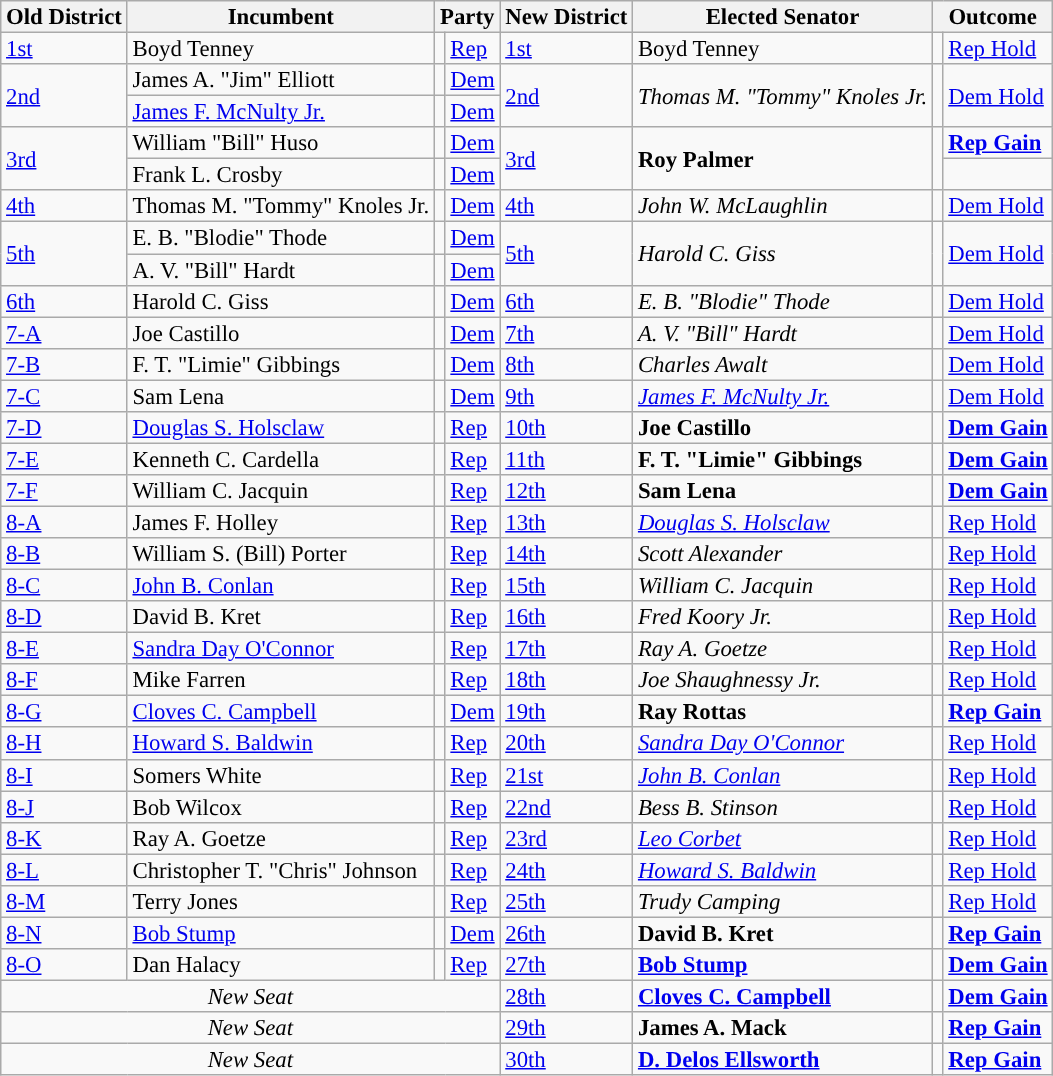<table class="sortable wikitable" style="font-size:95%;line-height:14px;">
<tr>
<th>Old District</th>
<th>Incumbent</th>
<th colspan="2">Party</th>
<th>New District</th>
<th>Elected Senator</th>
<th colspan="2">Outcome</th>
</tr>
<tr>
<td><a href='#'>1st</a></td>
<td>Boyd Tenney</td>
<td style="background:"></td>
<td><a href='#'>Rep</a></td>
<td><a href='#'>1st</a></td>
<td>Boyd Tenney</td>
<td style="background:"></td>
<td><a href='#'>Rep Hold</a></td>
</tr>
<tr>
<td rowspan="2"><a href='#'>2nd</a></td>
<td>James A. "Jim" Elliott</td>
<td style="background:"></td>
<td><a href='#'>Dem</a></td>
<td rowspan="2"><a href='#'>2nd</a></td>
<td rowspan="2"><em>Thomas M. "Tommy" Knoles Jr.</em></td>
<td rowspan="2" style="background:"></td>
<td rowspan="2"><a href='#'>Dem Hold</a></td>
</tr>
<tr>
<td><a href='#'>James F. McNulty Jr.</a></td>
<td style="background:"></td>
<td><a href='#'>Dem</a></td>
</tr>
<tr>
<td rowspan="2"><a href='#'>3rd</a></td>
<td>William "Bill" Huso</td>
<td style="background:"></td>
<td><a href='#'>Dem</a></td>
<td rowspan="2"><a href='#'>3rd</a></td>
<td rowspan="2"><strong>Roy Palmer</strong></td>
<td rowspan="2" style="background:"></td>
<td><strong><a href='#'>Rep Gain</a></strong></td>
</tr>
<tr>
<td>Frank L. Crosby</td>
<td style="background:"></td>
<td><a href='#'>Dem</a></td>
</tr>
<tr>
<td><a href='#'>4th</a></td>
<td>Thomas M. "Tommy" Knoles Jr.</td>
<td style="background:"></td>
<td><a href='#'>Dem</a></td>
<td><a href='#'>4th</a></td>
<td><em>John W. McLaughlin</em></td>
<td style="background:"></td>
<td><a href='#'>Dem Hold</a></td>
</tr>
<tr>
<td rowspan="2"><a href='#'>5th</a></td>
<td>E. B. "Blodie" Thode</td>
<td style="background:"></td>
<td><a href='#'>Dem</a></td>
<td rowspan="2"><a href='#'>5th</a></td>
<td rowspan="2"><em>Harold C. Giss</em></td>
<td rowspan="2" style="background:"></td>
<td rowspan="2"><a href='#'>Dem Hold</a></td>
</tr>
<tr>
<td>A. V. "Bill" Hardt</td>
<td style="background:"></td>
<td><a href='#'>Dem</a></td>
</tr>
<tr>
<td><a href='#'>6th</a></td>
<td>Harold C. Giss</td>
<td style="background:"></td>
<td><a href='#'>Dem</a></td>
<td><a href='#'>6th</a></td>
<td><em>E. B. "Blodie" Thode</em></td>
<td style="background:"></td>
<td><a href='#'>Dem Hold</a></td>
</tr>
<tr>
<td><a href='#'>7-A</a></td>
<td>Joe Castillo</td>
<td style="background:"></td>
<td><a href='#'>Dem</a></td>
<td><a href='#'>7th</a></td>
<td><em>A. V. "Bill" Hardt</em></td>
<td style="background:"></td>
<td><a href='#'>Dem Hold</a></td>
</tr>
<tr>
<td><a href='#'>7-B</a></td>
<td>F. T. "Limie" Gibbings</td>
<td style="background:"></td>
<td><a href='#'>Dem</a></td>
<td><a href='#'>8th</a></td>
<td><em>Charles Awalt</em></td>
<td style="background:"></td>
<td><a href='#'>Dem Hold</a></td>
</tr>
<tr>
<td><a href='#'>7-C</a></td>
<td>Sam Lena</td>
<td style="background:"></td>
<td><a href='#'>Dem</a></td>
<td><a href='#'>9th</a></td>
<td><em><a href='#'>James F. McNulty Jr.</a></em></td>
<td style="background:"></td>
<td><a href='#'>Dem Hold</a></td>
</tr>
<tr>
<td><a href='#'>7-D</a></td>
<td><a href='#'>Douglas S. Holsclaw</a></td>
<td style="background:"></td>
<td><a href='#'>Rep</a></td>
<td><a href='#'>10th</a></td>
<td><strong>Joe Castillo</strong></td>
<td style="background:"></td>
<td><strong><a href='#'>Dem Gain</a></strong></td>
</tr>
<tr>
<td><a href='#'>7-E</a></td>
<td>Kenneth C. Cardella</td>
<td style="background:"></td>
<td><a href='#'>Rep</a></td>
<td><a href='#'>11th</a></td>
<td><strong>F. T. "Limie" Gibbings</strong></td>
<td style="background:"></td>
<td><strong><a href='#'>Dem Gain</a></strong></td>
</tr>
<tr>
<td><a href='#'>7-F</a></td>
<td>William C. Jacquin</td>
<td style="background:"></td>
<td><a href='#'>Rep</a></td>
<td><a href='#'>12th</a></td>
<td><strong>Sam Lena</strong></td>
<td style="background:"></td>
<td><strong><a href='#'>Dem Gain</a></strong></td>
</tr>
<tr>
<td><a href='#'>8-A</a></td>
<td>James F. Holley</td>
<td style="background:"></td>
<td><a href='#'>Rep</a></td>
<td><a href='#'>13th</a></td>
<td><em><a href='#'>Douglas S. Holsclaw</a></em></td>
<td style="background:"></td>
<td><a href='#'>Rep Hold</a></td>
</tr>
<tr>
<td><a href='#'>8-B</a></td>
<td>William S. (Bill) Porter</td>
<td style="background:"></td>
<td><a href='#'>Rep</a></td>
<td><a href='#'>14th</a></td>
<td><em>Scott Alexander</em></td>
<td style="background:"></td>
<td><a href='#'>Rep Hold</a></td>
</tr>
<tr>
<td><a href='#'>8-C</a></td>
<td><a href='#'>John B. Conlan</a></td>
<td style="background:"></td>
<td><a href='#'>Rep</a></td>
<td><a href='#'>15th</a></td>
<td><em>William C. Jacquin</em></td>
<td style="background:"></td>
<td><a href='#'>Rep Hold</a></td>
</tr>
<tr>
<td><a href='#'>8-D</a></td>
<td>David B. Kret</td>
<td style="background:"></td>
<td><a href='#'>Rep</a></td>
<td><a href='#'>16th</a></td>
<td><em>Fred Koory Jr.</em></td>
<td style="background:"></td>
<td><a href='#'>Rep Hold</a></td>
</tr>
<tr>
<td><a href='#'>8-E</a></td>
<td><a href='#'>Sandra Day O'Connor</a></td>
<td style="background:"></td>
<td><a href='#'>Rep</a></td>
<td><a href='#'>17th</a></td>
<td><em>Ray A. Goetze</em></td>
<td style="background:"></td>
<td><a href='#'>Rep Hold</a></td>
</tr>
<tr>
<td><a href='#'>8-F</a></td>
<td>Mike Farren</td>
<td style="background:"></td>
<td><a href='#'>Rep</a></td>
<td><a href='#'>18th</a></td>
<td><em>Joe Shaughnessy Jr.</em></td>
<td style="background:"></td>
<td><a href='#'>Rep Hold</a></td>
</tr>
<tr>
<td><a href='#'>8-G</a></td>
<td><a href='#'>Cloves C. Campbell</a></td>
<td style="background:"></td>
<td><a href='#'>Dem</a></td>
<td><a href='#'>19th</a></td>
<td><strong>Ray Rottas</strong></td>
<td style="background:"></td>
<td><strong><a href='#'>Rep Gain</a></strong></td>
</tr>
<tr>
<td><a href='#'>8-H</a></td>
<td><a href='#'>Howard S. Baldwin</a></td>
<td style="background:"></td>
<td><a href='#'>Rep</a></td>
<td><a href='#'>20th</a></td>
<td><em><a href='#'>Sandra Day O'Connor</a></em></td>
<td style="background:"></td>
<td><a href='#'>Rep Hold</a></td>
</tr>
<tr>
<td><a href='#'>8-I</a></td>
<td>Somers White</td>
<td style="background:"></td>
<td><a href='#'>Rep</a></td>
<td><a href='#'>21st</a></td>
<td><em><a href='#'>John B. Conlan</a></em></td>
<td style="background:"></td>
<td><a href='#'>Rep Hold</a></td>
</tr>
<tr>
<td><a href='#'>8-J</a></td>
<td>Bob Wilcox</td>
<td style="background:"></td>
<td><a href='#'>Rep</a></td>
<td><a href='#'>22nd</a></td>
<td><em>Bess B. Stinson</em></td>
<td style="background:"></td>
<td><a href='#'>Rep Hold</a></td>
</tr>
<tr>
<td><a href='#'>8-K</a></td>
<td>Ray A. Goetze</td>
<td style="background:"></td>
<td><a href='#'>Rep</a></td>
<td><a href='#'>23rd</a></td>
<td><em><a href='#'>Leo Corbet</a></em></td>
<td style="background:"></td>
<td><a href='#'>Rep Hold</a></td>
</tr>
<tr>
<td><a href='#'>8-L</a></td>
<td>Christopher T. "Chris" Johnson</td>
<td style="background:"></td>
<td><a href='#'>Rep</a></td>
<td><a href='#'>24th</a></td>
<td><em><a href='#'>Howard S. Baldwin</a></em></td>
<td style="background:"></td>
<td><a href='#'>Rep Hold</a></td>
</tr>
<tr>
<td><a href='#'>8-M</a></td>
<td>Terry Jones</td>
<td style="background:"></td>
<td><a href='#'>Rep</a></td>
<td><a href='#'>25th</a></td>
<td><em>Trudy Camping</em></td>
<td style="background:"></td>
<td><a href='#'>Rep Hold</a></td>
</tr>
<tr>
<td><a href='#'>8-N</a></td>
<td><a href='#'>Bob Stump</a></td>
<td style="background:"></td>
<td><a href='#'>Dem</a></td>
<td><a href='#'>26th</a></td>
<td><strong>David B. Kret</strong></td>
<td style="background:"></td>
<td><strong><a href='#'>Rep Gain</a></strong></td>
</tr>
<tr>
<td><a href='#'>8-O</a></td>
<td>Dan Halacy</td>
<td style="background:"></td>
<td><a href='#'>Rep</a></td>
<td><a href='#'>27th</a></td>
<td><strong><a href='#'>Bob Stump</a></strong></td>
<td style="background:"></td>
<td><strong><a href='#'>Dem Gain</a></strong></td>
</tr>
<tr>
<td colspan=4 align=center><em>New Seat</em></td>
<td><a href='#'>28th</a></td>
<td><strong><a href='#'>Cloves C. Campbell</a></strong></td>
<td style="background:"></td>
<td><strong><a href='#'>Dem Gain</a></strong></td>
</tr>
<tr>
<td colspan=4 align=center><em>New Seat</em></td>
<td><a href='#'>29th</a></td>
<td><strong>James A. Mack</strong></td>
<td style="background:"></td>
<td><strong><a href='#'>Rep Gain</a></strong></td>
</tr>
<tr>
<td colspan=4 align=center><em>New Seat</em></td>
<td><a href='#'>30th</a></td>
<td><strong><a href='#'>D. Delos Ellsworth</a></strong></td>
<td style="background:"></td>
<td><strong><a href='#'>Rep Gain</a></strong></td>
</tr>
</table>
